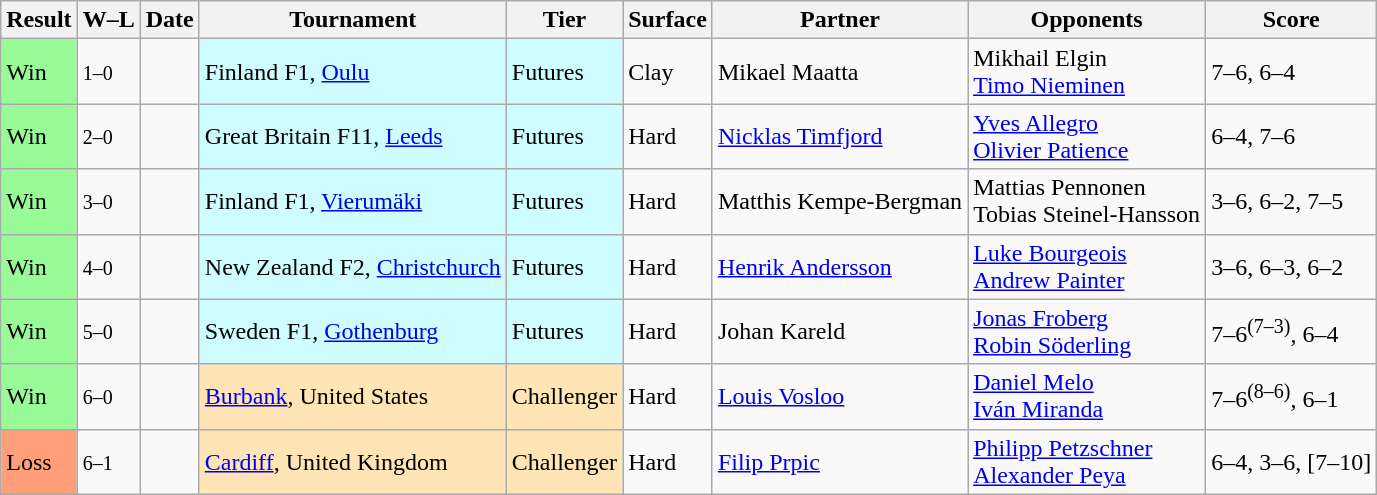<table class="sortable wikitable">
<tr>
<th>Result</th>
<th class="unsortable">W–L</th>
<th>Date</th>
<th>Tournament</th>
<th>Tier</th>
<th>Surface</th>
<th>Partner</th>
<th>Opponents</th>
<th class="unsortable">Score</th>
</tr>
<tr>
<td style="background:#98fb98;">Win</td>
<td><small>1–0</small></td>
<td></td>
<td style="background:#cffcff;">Finland F1, <a href='#'>Oulu</a></td>
<td style="background:#cffcff;">Futures</td>
<td>Clay</td>
<td> Mikael Maatta</td>
<td> Mikhail Elgin <br>  <a href='#'>Timo Nieminen</a></td>
<td>7–6, 6–4</td>
</tr>
<tr>
<td style="background:#98fb98;">Win</td>
<td><small>2–0</small></td>
<td></td>
<td style="background:#cffcff;">Great Britain F11, <a href='#'>Leeds</a></td>
<td style="background:#cffcff;">Futures</td>
<td>Hard</td>
<td> <a href='#'>Nicklas Timfjord</a></td>
<td> <a href='#'>Yves Allegro</a> <br>  <a href='#'>Olivier Patience</a></td>
<td>6–4, 7–6</td>
</tr>
<tr>
<td style="background:#98fb98;">Win</td>
<td><small>3–0</small></td>
<td></td>
<td style="background:#cffcff;">Finland F1, <a href='#'>Vierumäki</a></td>
<td style="background:#cffcff;">Futures</td>
<td>Hard</td>
<td> Matthis Kempe-Bergman</td>
<td> Mattias Pennonen <br>  Tobias Steinel-Hansson</td>
<td>3–6, 6–2, 7–5</td>
</tr>
<tr>
<td style="background:#98fb98;">Win</td>
<td><small>4–0</small></td>
<td></td>
<td style="background:#cffcff;">New Zealand F2, <a href='#'>Christchurch</a></td>
<td style="background:#cffcff;">Futures</td>
<td>Hard</td>
<td> <a href='#'>Henrik Andersson</a></td>
<td> <a href='#'>Luke Bourgeois</a> <br>  <a href='#'>Andrew Painter</a></td>
<td>3–6, 6–3, 6–2</td>
</tr>
<tr>
<td style="background:#98fb98;">Win</td>
<td><small>5–0</small></td>
<td></td>
<td style="background:#cffcff;">Sweden F1, <a href='#'>Gothenburg</a></td>
<td style="background:#cffcff;">Futures</td>
<td>Hard</td>
<td> Johan Kareld</td>
<td> <a href='#'>Jonas Froberg</a> <br>  <a href='#'>Robin Söderling</a></td>
<td>7–6<sup>(7–3)</sup>, 6–4</td>
</tr>
<tr>
<td style="background:#98fb98;">Win</td>
<td><small>6–0</small></td>
<td></td>
<td style="background:moccasin;"><a href='#'>Burbank</a>, United States</td>
<td style="background:moccasin;">Challenger</td>
<td>Hard</td>
<td> <a href='#'>Louis Vosloo</a></td>
<td> <a href='#'>Daniel Melo</a> <br>  <a href='#'>Iván Miranda</a></td>
<td>7–6<sup>(8–6)</sup>, 6–1</td>
</tr>
<tr>
<td style="background:#ffa07a;">Loss</td>
<td><small>6–1</small></td>
<td></td>
<td style="background:moccasin;"><a href='#'>Cardiff</a>, United Kingdom</td>
<td style="background:moccasin;">Challenger</td>
<td>Hard</td>
<td> <a href='#'>Filip Prpic</a></td>
<td> <a href='#'>Philipp Petzschner</a> <br>  <a href='#'>Alexander Peya</a></td>
<td>6–4, 3–6, [7–10]</td>
</tr>
</table>
